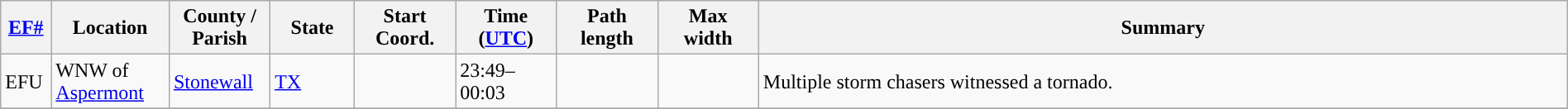<table class="wikitable sortable" style="width:100%;">
<tr>
<th scope="col"  style="width:3%; text-align:center;"><a href='#'>EF#</a></th>
<th scope="col"  style="width:7%; text-align:center;" class="unsortable">Location</th>
<th scope="col"  style="width:6%; text-align:center;" class="unsortable">County / Parish</th>
<th scope="col"  style="width:5%; text-align:center;">State</th>
<th scope="col"  style="width:6%; text-align:center;">Start Coord.</th>
<th scope="col"  style="width:6%; text-align:center;">Time (<a href='#'>UTC</a>)</th>
<th scope="col"  style="width:6%; text-align:center;">Path length</th>
<th scope="col"  style="width:6%; text-align:center;">Max width</th>
<th scope="col" class="unsortable" style="width:48%; text-align:center;">Summary</th>
</tr>
<tr>
<td>EFU</td>
<td>WNW of <a href='#'>Aspermont</a></td>
<td><a href='#'>Stonewall</a></td>
<td><a href='#'>TX</a></td>
<td></td>
<td>23:49–00:03</td>
<td></td>
<td></td>
<td>Multiple storm chasers witnessed a tornado.</td>
</tr>
<tr>
</tr>
</table>
